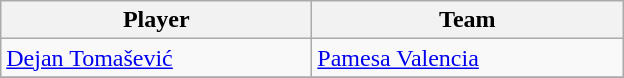<table class="wikitable" style="text-align: center;">
<tr>
<th style="width:200px;">Player</th>
<th style="width:200px;">Team</th>
</tr>
<tr>
<td align="left"> <a href='#'>Dejan Tomašević</a></td>
<td align="left"> <a href='#'>Pamesa Valencia</a></td>
</tr>
<tr>
</tr>
</table>
